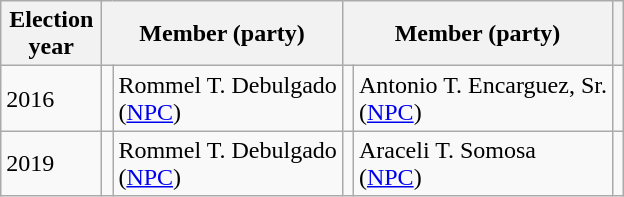<table class=wikitable>
<tr>
<th width=60px>Election<br>year</th>
<th colspan=2 width=140px>Member (party)</th>
<th colspan=2 width=140px>Member (party)</th>
<th !></th>
</tr>
<tr>
<td>2016</td>
<td bgcolor=></td>
<td>Rommel T. Debulgado<br>(<a href='#'>NPC</a>)</td>
<td bgcolor=></td>
<td>Antonio T. Encarguez, Sr.<br>(<a href='#'>NPC</a>)</td>
<td></td>
</tr>
<tr>
<td>2019</td>
<td bgcolor=></td>
<td>Rommel T. Debulgado<br>(<a href='#'>NPC</a>)</td>
<td bgcolor=></td>
<td>Araceli T. Somosa<br>(<a href='#'>NPC</a>)</td>
<td></td>
</tr>
</table>
